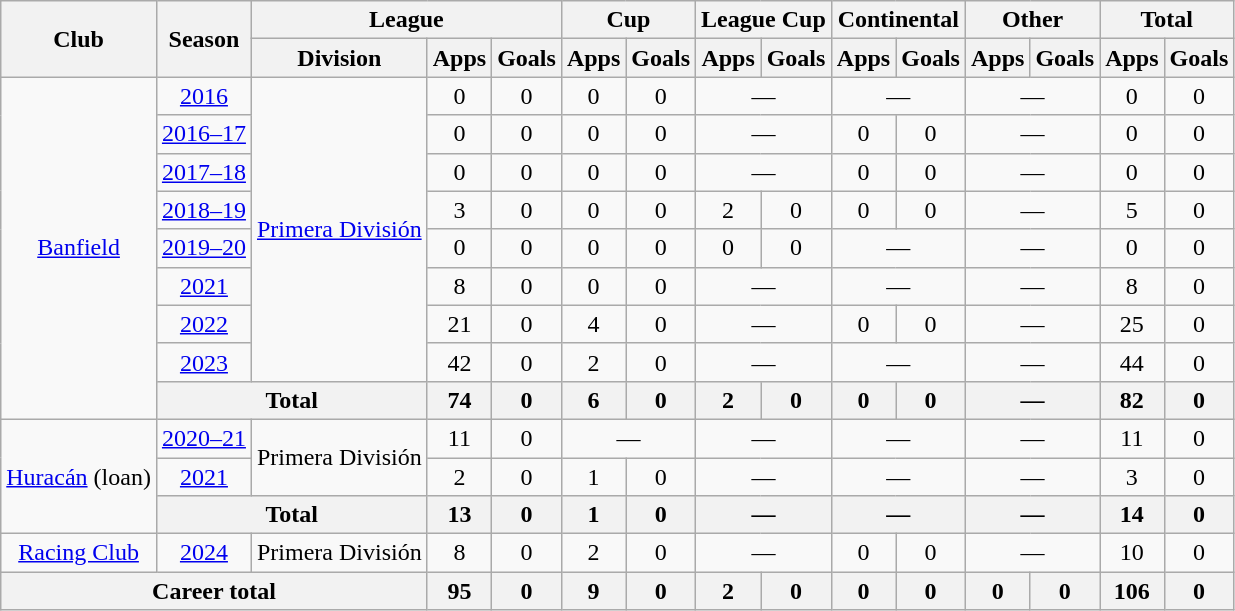<table class="wikitable" style="text-align:center">
<tr>
<th rowspan="2">Club</th>
<th rowspan="2">Season</th>
<th colspan="3">League</th>
<th colspan="2">Cup</th>
<th colspan="2">League Cup</th>
<th colspan="2">Continental</th>
<th colspan="2">Other</th>
<th colspan="2">Total</th>
</tr>
<tr>
<th>Division</th>
<th>Apps</th>
<th>Goals</th>
<th>Apps</th>
<th>Goals</th>
<th>Apps</th>
<th>Goals</th>
<th>Apps</th>
<th>Goals</th>
<th>Apps</th>
<th>Goals</th>
<th>Apps</th>
<th>Goals</th>
</tr>
<tr>
<td rowspan="9"><a href='#'>Banfield</a></td>
<td><a href='#'>2016</a></td>
<td rowspan="8"><a href='#'>Primera División</a></td>
<td>0</td>
<td>0</td>
<td>0</td>
<td>0</td>
<td colspan="2">—</td>
<td colspan="2">—</td>
<td colspan="2">—</td>
<td>0</td>
<td>0</td>
</tr>
<tr>
<td><a href='#'>2016–17</a></td>
<td>0</td>
<td>0</td>
<td>0</td>
<td>0</td>
<td colspan="2">—</td>
<td>0</td>
<td>0</td>
<td colspan="2">—</td>
<td>0</td>
<td>0</td>
</tr>
<tr>
<td><a href='#'>2017–18</a></td>
<td>0</td>
<td>0</td>
<td>0</td>
<td>0</td>
<td colspan="2">—</td>
<td>0</td>
<td>0</td>
<td colspan="2">—</td>
<td>0</td>
<td>0</td>
</tr>
<tr>
<td><a href='#'>2018–19</a></td>
<td>3</td>
<td>0</td>
<td>0</td>
<td>0</td>
<td>2</td>
<td>0</td>
<td>0</td>
<td>0</td>
<td colspan="2">—</td>
<td>5</td>
<td>0</td>
</tr>
<tr>
<td><a href='#'>2019–20</a></td>
<td>0</td>
<td>0</td>
<td>0</td>
<td>0</td>
<td>0</td>
<td>0</td>
<td colspan="2">—</td>
<td colspan="2">—</td>
<td>0</td>
<td>0</td>
</tr>
<tr>
<td><a href='#'>2021</a></td>
<td>8</td>
<td>0</td>
<td>0</td>
<td>0</td>
<td colspan="2">—</td>
<td colspan="2">—</td>
<td colspan="2">—</td>
<td>8</td>
<td>0</td>
</tr>
<tr>
<td><a href='#'>2022</a></td>
<td>21</td>
<td>0</td>
<td>4</td>
<td>0</td>
<td colspan="2">—</td>
<td>0</td>
<td>0</td>
<td colspan="2">—</td>
<td>25</td>
<td>0</td>
</tr>
<tr>
<td><a href='#'>2023</a></td>
<td>42</td>
<td>0</td>
<td>2</td>
<td>0</td>
<td colspan="2">—</td>
<td colspan="2">—</td>
<td colspan="2">—</td>
<td>44</td>
<td>0</td>
</tr>
<tr>
<th colspan="2">Total</th>
<th>74</th>
<th>0</th>
<th>6</th>
<th>0</th>
<th>2</th>
<th>0</th>
<th>0</th>
<th>0</th>
<th colspan="2">—</th>
<th>82</th>
<th>0</th>
</tr>
<tr>
<td rowspan="3"><a href='#'>Huracán</a> (loan)</td>
<td><a href='#'>2020–21</a></td>
<td rowspan="2">Primera División</td>
<td>11</td>
<td>0</td>
<td colspan="2">—</td>
<td colspan="2">—</td>
<td colspan="2">—</td>
<td colspan="2">—</td>
<td>11</td>
<td>0</td>
</tr>
<tr>
<td><a href='#'>2021</a></td>
<td>2</td>
<td>0</td>
<td>1</td>
<td>0</td>
<td colspan="2">—</td>
<td colspan="2">—</td>
<td colspan="2">—</td>
<td>3</td>
<td>0</td>
</tr>
<tr>
<th colspan="2">Total</th>
<th>13</th>
<th>0</th>
<th>1</th>
<th>0</th>
<th colspan="2">—</th>
<th colspan="2">—</th>
<th colspan="2">—</th>
<th>14</th>
<th>0</th>
</tr>
<tr>
<td><a href='#'>Racing Club</a></td>
<td><a href='#'>2024</a></td>
<td>Primera División</td>
<td>8</td>
<td>0</td>
<td>2</td>
<td>0</td>
<td colspan="2">—</td>
<td>0</td>
<td>0</td>
<td colspan="2">—</td>
<td>10</td>
<td>0</td>
</tr>
<tr>
<th colspan="3">Career total</th>
<th>95</th>
<th>0</th>
<th>9</th>
<th>0</th>
<th>2</th>
<th>0</th>
<th>0</th>
<th>0</th>
<th>0</th>
<th>0</th>
<th>106</th>
<th>0</th>
</tr>
</table>
